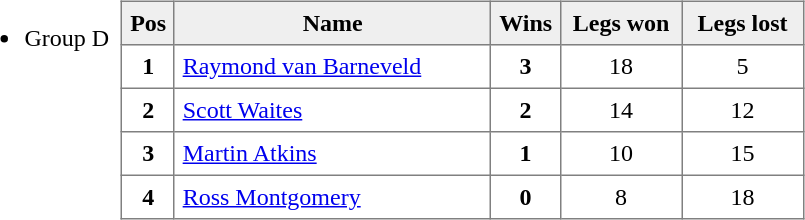<table>
<tr style="vertical-align: top;">
<td><br><ul><li>Group D</li></ul></td>
<td></td>
<td><br><table style=border-collapse:collapse border=1 cellspacing=0 cellpadding=5>
<tr style="text-align:center; background:#efefef;">
<th width=20>Pos</th>
<th width=200>Name</th>
<th width=20><strong>Wins</strong></th>
<th width=70>Legs won</th>
<th width=70>Legs lost</th>
</tr>
<tr align=center>
<td><strong>1</strong></td>
<td style="text-align:left;"> <a href='#'>Raymond van Barneveld</a></td>
<td><strong>3</strong></td>
<td>18</td>
<td>5</td>
</tr>
<tr align=center>
<td><strong>2</strong></td>
<td style="text-align:left;"> <a href='#'>Scott Waites</a></td>
<td><strong>2</strong></td>
<td>14</td>
<td>12</td>
</tr>
<tr align=center>
<td><strong>3</strong></td>
<td style="text-align:left;"> <a href='#'>Martin Atkins</a></td>
<td><strong>1</strong></td>
<td>10</td>
<td>15</td>
</tr>
<tr align=center>
<td><strong>4</strong></td>
<td style="text-align:left;"> <a href='#'>Ross Montgomery</a></td>
<td><strong>0</strong></td>
<td>8</td>
<td>18</td>
</tr>
</table>
</td>
</tr>
</table>
